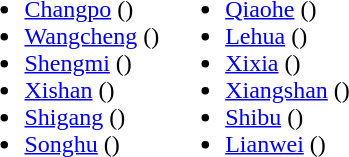<table>
<tr>
<td valign="top"><br><ul><li><a href='#'>Changpo</a> ()</li><li><a href='#'>Wangcheng</a> ()</li><li><a href='#'>Shengmi</a> ()</li><li><a href='#'>Xishan</a> ()</li><li><a href='#'>Shigang</a> ()</li><li><a href='#'>Songhu</a> ()</li></ul></td>
<td valign="top"><br><ul><li><a href='#'>Qiaohe</a> ()</li><li><a href='#'>Lehua</a> ()</li><li><a href='#'>Xixia</a> ()</li><li><a href='#'>Xiangshan</a> ()</li><li><a href='#'>Shibu</a> ()</li><li><a href='#'>Lianwei</a> ()</li></ul></td>
</tr>
</table>
